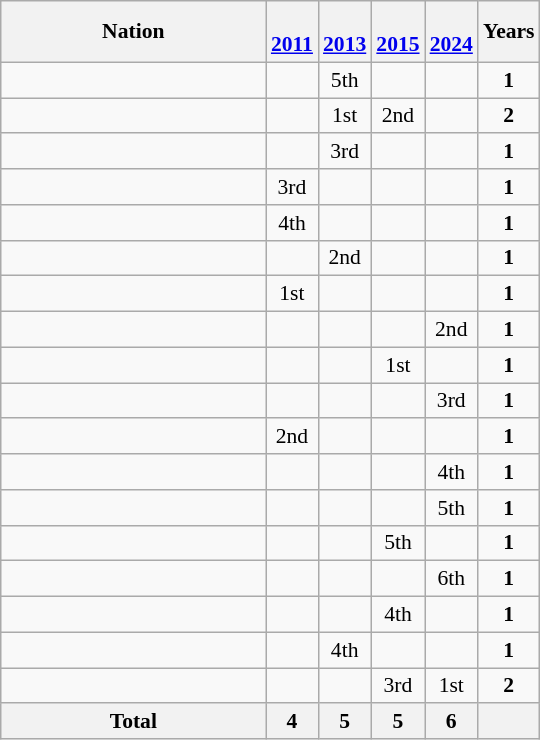<table class="wikitable" style="text-align:center; font-size:90%">
<tr>
<th width=170>Nation</th>
<th><br><a href='#'>2011</a></th>
<th><br><a href='#'>2013</a></th>
<th><br><a href='#'>2015</a></th>
<th><br><a href='#'>2024</a></th>
<th>Years</th>
</tr>
<tr>
<td align=left></td>
<td></td>
<td>5th</td>
<td></td>
<td></td>
<td><strong>1</strong></td>
</tr>
<tr>
<td align=left></td>
<td></td>
<td>1st</td>
<td>2nd</td>
<td></td>
<td><strong>2</strong></td>
</tr>
<tr>
<td align=left></td>
<td></td>
<td>3rd</td>
<td></td>
<td></td>
<td><strong>1</strong></td>
</tr>
<tr>
<td align=left></td>
<td>3rd</td>
<td></td>
<td></td>
<td></td>
<td><strong>1</strong></td>
</tr>
<tr>
<td align=left></td>
<td>4th</td>
<td></td>
<td></td>
<td></td>
<td><strong>1</strong></td>
</tr>
<tr>
<td align=left></td>
<td></td>
<td>2nd</td>
<td></td>
<td></td>
<td><strong>1</strong></td>
</tr>
<tr>
<td align=left></td>
<td>1st</td>
<td></td>
<td></td>
<td></td>
<td><strong>1</strong></td>
</tr>
<tr>
<td align=left></td>
<td></td>
<td></td>
<td></td>
<td>2nd</td>
<td><strong>1</strong></td>
</tr>
<tr>
<td align=left></td>
<td></td>
<td></td>
<td>1st</td>
<td></td>
<td><strong>1</strong></td>
</tr>
<tr>
<td align=left></td>
<td></td>
<td></td>
<td></td>
<td>3rd</td>
<td><strong>1</strong></td>
</tr>
<tr>
<td align=left></td>
<td>2nd</td>
<td></td>
<td></td>
<td></td>
<td><strong>1</strong></td>
</tr>
<tr>
<td align=left></td>
<td></td>
<td></td>
<td></td>
<td>4th</td>
<td><strong>1</strong></td>
</tr>
<tr>
<td align=left></td>
<td></td>
<td></td>
<td></td>
<td>5th</td>
<td><strong>1</strong></td>
</tr>
<tr>
<td align=left></td>
<td></td>
<td></td>
<td>5th</td>
<td></td>
<td><strong>1</strong></td>
</tr>
<tr>
<td align=left></td>
<td></td>
<td></td>
<td></td>
<td>6th</td>
<td><strong>1</strong></td>
</tr>
<tr>
<td align=left></td>
<td></td>
<td></td>
<td>4th</td>
<td></td>
<td><strong>1</strong></td>
</tr>
<tr>
<td align=left></td>
<td></td>
<td>4th</td>
<td></td>
<td></td>
<td><strong>1</strong></td>
</tr>
<tr>
<td align=left></td>
<td></td>
<td></td>
<td>3rd</td>
<td>1st</td>
<td><strong>2</strong></td>
</tr>
<tr>
<th>Total</th>
<th>4</th>
<th>5</th>
<th>5</th>
<th>6</th>
<th></th>
</tr>
</table>
